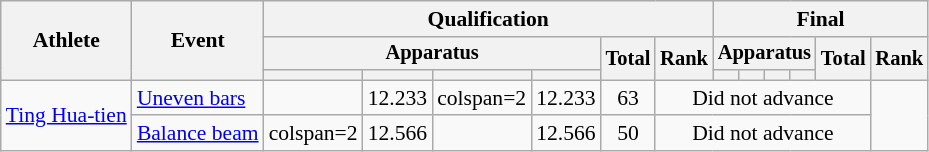<table class="wikitable" style="font-size:90%; text-align:center">
<tr>
<th rowspan="3">Athlete</th>
<th rowspan="3">Event</th>
<th colspan="6">Qualification</th>
<th colspan="6">Final</th>
</tr>
<tr style="font-size:95%">
<th colspan="4">Apparatus</th>
<th rowspan="2">Total</th>
<th rowspan="2">Rank</th>
<th colspan="4">Apparatus</th>
<th rowspan="2">Total</th>
<th rowspan="2">Rank</th>
</tr>
<tr style="font-size:95%">
<th></th>
<th></th>
<th></th>
<th></th>
<th></th>
<th></th>
<th></th>
<th></th>
</tr>
<tr>
<td align="left" rowspan=2><a href='#'>Ting Hua-tien</a></td>
<td align="left"><a href='#'>Uneven bars</a></td>
<td></td>
<td>12.233</td>
<td>colspan=2 </td>
<td>12.233</td>
<td>63</td>
<td colspan="6">Did not advance</td>
</tr>
<tr>
<td align="left"><a href='#'>Balance beam</a></td>
<td>colspan=2 </td>
<td>12.566</td>
<td></td>
<td>12.566</td>
<td>50</td>
<td colspan="6">Did not advance</td>
</tr>
</table>
